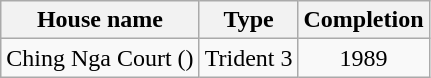<table class="wikitable" style="text-align: center;">
<tr>
<th>House name</th>
<th>Type</th>
<th>Completion</th>
</tr>
<tr>
<td>Ching Nga Court ()</td>
<td>Trident 3</td>
<td>1989</td>
</tr>
</table>
